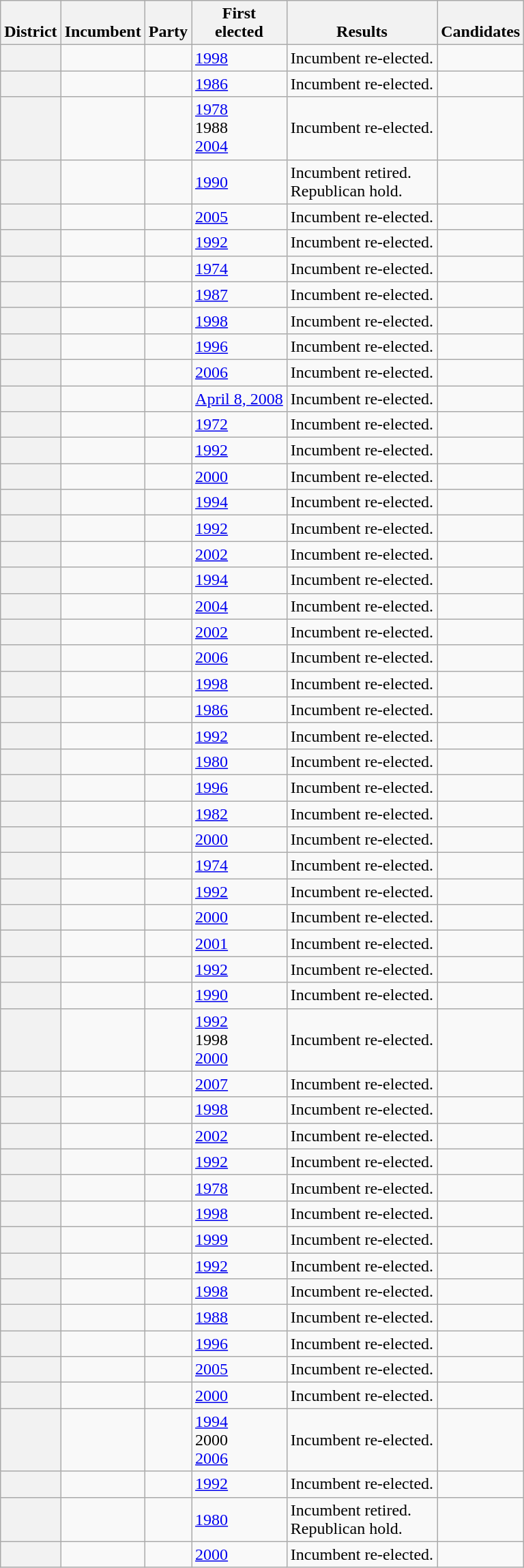<table class="wikitable sortable">
<tr valign=bottom>
<th>District</th>
<th>Incumbent</th>
<th>Party</th>
<th>First<br>elected</th>
<th>Results</th>
<th>Candidates</th>
</tr>
<tr>
<th></th>
<td></td>
<td></td>
<td><a href='#'>1998</a></td>
<td>Incumbent re-elected.</td>
<td nowrap></td>
</tr>
<tr>
<th></th>
<td></td>
<td></td>
<td><a href='#'>1986</a></td>
<td>Incumbent re-elected.</td>
<td nowrap></td>
</tr>
<tr>
<th></th>
<td></td>
<td></td>
<td><a href='#'>1978</a><br>1988 <br><a href='#'>2004</a></td>
<td>Incumbent re-elected.</td>
<td nowrap></td>
</tr>
<tr>
<th></th>
<td></td>
<td></td>
<td><a href='#'>1990</a></td>
<td>Incumbent retired.<br>Republican hold.</td>
<td nowrap></td>
</tr>
<tr>
<th></th>
<td></td>
<td></td>
<td><a href='#'>2005</a></td>
<td>Incumbent re-elected.</td>
<td nowrap></td>
</tr>
<tr>
<th></th>
<td></td>
<td></td>
<td><a href='#'>1992</a></td>
<td>Incumbent re-elected.</td>
<td nowrap></td>
</tr>
<tr>
<th></th>
<td></td>
<td></td>
<td><a href='#'>1974</a></td>
<td>Incumbent re-elected.</td>
<td nowrap></td>
</tr>
<tr>
<th></th>
<td></td>
<td></td>
<td><a href='#'>1987</a></td>
<td>Incumbent re-elected.</td>
<td nowrap></td>
</tr>
<tr>
<th></th>
<td></td>
<td></td>
<td><a href='#'>1998</a></td>
<td>Incumbent re-elected.</td>
<td nowrap></td>
</tr>
<tr>
<th></th>
<td></td>
<td></td>
<td><a href='#'>1996</a></td>
<td>Incumbent re-elected.</td>
<td nowrap></td>
</tr>
<tr>
<th></th>
<td></td>
<td></td>
<td><a href='#'>2006</a></td>
<td>Incumbent re-elected.</td>
<td nowrap></td>
</tr>
<tr>
<th></th>
<td></td>
<td></td>
<td><a href='#'>April 8, 2008 </a></td>
<td>Incumbent re-elected.</td>
<td nowrap></td>
</tr>
<tr>
<th></th>
<td></td>
<td></td>
<td><a href='#'>1972</a></td>
<td>Incumbent re-elected.</td>
<td nowrap></td>
</tr>
<tr>
<th></th>
<td></td>
<td></td>
<td><a href='#'>1992</a></td>
<td>Incumbent re-elected.</td>
<td nowrap></td>
</tr>
<tr>
<th></th>
<td></td>
<td></td>
<td><a href='#'>2000</a></td>
<td>Incumbent re-elected.</td>
<td nowrap></td>
</tr>
<tr>
<th></th>
<td></td>
<td></td>
<td><a href='#'>1994</a></td>
<td>Incumbent re-elected.</td>
<td nowrap></td>
</tr>
<tr>
<th></th>
<td></td>
<td></td>
<td><a href='#'>1992</a></td>
<td>Incumbent re-elected.</td>
<td nowrap></td>
</tr>
<tr>
<th></th>
<td></td>
<td></td>
<td><a href='#'>2002</a></td>
<td>Incumbent re-elected.</td>
<td nowrap></td>
</tr>
<tr>
<th></th>
<td></td>
<td></td>
<td><a href='#'>1994</a></td>
<td>Incumbent re-elected.</td>
<td nowrap></td>
</tr>
<tr>
<th></th>
<td></td>
<td></td>
<td><a href='#'>2004</a></td>
<td>Incumbent re-elected.</td>
<td nowrap></td>
</tr>
<tr>
<th></th>
<td></td>
<td></td>
<td><a href='#'>2002</a></td>
<td>Incumbent re-elected.</td>
<td nowrap></td>
</tr>
<tr>
<th></th>
<td></td>
<td></td>
<td><a href='#'>2006</a></td>
<td>Incumbent re-elected.</td>
<td nowrap></td>
</tr>
<tr>
<th></th>
<td></td>
<td></td>
<td><a href='#'>1998</a></td>
<td>Incumbent re-elected.</td>
<td nowrap></td>
</tr>
<tr>
<th></th>
<td></td>
<td></td>
<td><a href='#'>1986</a></td>
<td>Incumbent re-elected.</td>
<td nowrap></td>
</tr>
<tr>
<th></th>
<td></td>
<td></td>
<td><a href='#'>1992</a></td>
<td>Incumbent re-elected.</td>
<td nowrap></td>
</tr>
<tr>
<th></th>
<td></td>
<td></td>
<td><a href='#'>1980</a></td>
<td>Incumbent re-elected.</td>
<td nowrap></td>
</tr>
<tr>
<th></th>
<td></td>
<td></td>
<td><a href='#'>1996</a></td>
<td>Incumbent re-elected.</td>
<td nowrap></td>
</tr>
<tr>
<th></th>
<td></td>
<td></td>
<td><a href='#'>1982</a></td>
<td>Incumbent re-elected.</td>
<td nowrap></td>
</tr>
<tr>
<th></th>
<td></td>
<td></td>
<td><a href='#'>2000</a></td>
<td>Incumbent re-elected.</td>
<td nowrap></td>
</tr>
<tr>
<th></th>
<td></td>
<td></td>
<td><a href='#'>1974</a></td>
<td>Incumbent re-elected.</td>
<td nowrap></td>
</tr>
<tr>
<th></th>
<td></td>
<td></td>
<td><a href='#'>1992</a></td>
<td>Incumbent re-elected.</td>
<td nowrap></td>
</tr>
<tr>
<th></th>
<td></td>
<td></td>
<td><a href='#'>2000</a></td>
<td>Incumbent re-elected.</td>
<td nowrap></td>
</tr>
<tr>
<th></th>
<td></td>
<td></td>
<td><a href='#'>2001</a></td>
<td>Incumbent re-elected.</td>
<td nowrap></td>
</tr>
<tr>
<th></th>
<td></td>
<td></td>
<td><a href='#'>1992</a></td>
<td>Incumbent re-elected.</td>
<td nowrap></td>
</tr>
<tr>
<th></th>
<td></td>
<td></td>
<td><a href='#'>1990</a></td>
<td>Incumbent re-elected.</td>
<td nowrap></td>
</tr>
<tr>
<th></th>
<td></td>
<td></td>
<td><a href='#'>1992</a><br>1998 <br><a href='#'>2000</a></td>
<td>Incumbent re-elected.</td>
<td nowrap></td>
</tr>
<tr>
<th></th>
<td></td>
<td></td>
<td><a href='#'>2007</a></td>
<td>Incumbent re-elected.</td>
<td nowrap></td>
</tr>
<tr>
<th></th>
<td></td>
<td></td>
<td><a href='#'>1998</a></td>
<td>Incumbent re-elected.</td>
<td nowrap></td>
</tr>
<tr>
<th></th>
<td></td>
<td></td>
<td><a href='#'>2002</a></td>
<td>Incumbent re-elected.</td>
<td nowrap></td>
</tr>
<tr>
<th></th>
<td></td>
<td></td>
<td><a href='#'>1992</a></td>
<td>Incumbent re-elected.</td>
<td nowrap></td>
</tr>
<tr>
<th></th>
<td></td>
<td></td>
<td><a href='#'>1978</a></td>
<td>Incumbent re-elected.</td>
<td nowrap></td>
</tr>
<tr>
<th></th>
<td></td>
<td></td>
<td><a href='#'>1998</a></td>
<td>Incumbent re-elected.</td>
<td nowrap></td>
</tr>
<tr>
<th></th>
<td></td>
<td></td>
<td><a href='#'>1999</a></td>
<td>Incumbent re-elected.</td>
<td nowrap></td>
</tr>
<tr>
<th></th>
<td></td>
<td></td>
<td><a href='#'>1992</a></td>
<td>Incumbent re-elected.</td>
<td nowrap></td>
</tr>
<tr>
<th></th>
<td></td>
<td></td>
<td><a href='#'>1998</a></td>
<td>Incumbent re-elected.</td>
<td nowrap></td>
</tr>
<tr>
<th></th>
<td></td>
<td></td>
<td><a href='#'>1988</a></td>
<td>Incumbent re-elected.</td>
<td nowrap></td>
</tr>
<tr>
<th></th>
<td></td>
<td></td>
<td><a href='#'>1996</a></td>
<td>Incumbent re-elected.</td>
<td nowrap></td>
</tr>
<tr>
<th></th>
<td></td>
<td></td>
<td><a href='#'>2005</a></td>
<td>Incumbent re-elected.</td>
<td nowrap></td>
</tr>
<tr>
<th></th>
<td></td>
<td></td>
<td><a href='#'>2000</a></td>
<td>Incumbent re-elected.</td>
<td nowrap></td>
</tr>
<tr>
<th></th>
<td></td>
<td></td>
<td><a href='#'>1994</a><br>2000 <br><a href='#'>2006 </a></td>
<td>Incumbent re-elected.</td>
<td nowrap></td>
</tr>
<tr>
<th></th>
<td></td>
<td></td>
<td><a href='#'>1992</a></td>
<td>Incumbent re-elected.</td>
<td nowrap></td>
</tr>
<tr>
<th></th>
<td></td>
<td></td>
<td><a href='#'>1980</a></td>
<td>Incumbent retired.<br>Republican hold.</td>
<td nowrap></td>
</tr>
<tr>
<th></th>
<td></td>
<td></td>
<td><a href='#'>2000</a></td>
<td>Incumbent re-elected.</td>
<td nowrap></td>
</tr>
</table>
